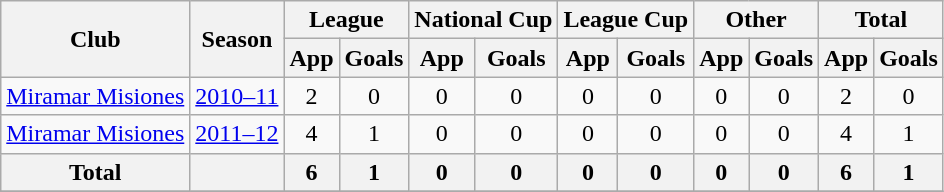<table class="wikitable">
<tr>
<th rowspan=2>Club</th>
<th rowspan=2>Season</th>
<th colspan=2>League</th>
<th colspan=2>National Cup</th>
<th colspan=2>League Cup</th>
<th colspan=2>Other</th>
<th colspan=2>Total</th>
</tr>
<tr>
<th>App</th>
<th>Goals</th>
<th>App</th>
<th>Goals</th>
<th>App</th>
<th>Goals</th>
<th>App</th>
<th>Goals</th>
<th>App</th>
<th>Goals</th>
</tr>
<tr align=center>
<td rowspan=1><a href='#'>Miramar Misiones</a></td>
<td><a href='#'>2010–11</a></td>
<td>2</td>
<td>0</td>
<td>0</td>
<td>0</td>
<td>0</td>
<td>0</td>
<td>0</td>
<td>0</td>
<td>2</td>
<td>0</td>
</tr>
<tr align=center>
<td rowspan=1><a href='#'>Miramar Misiones</a></td>
<td><a href='#'>2011–12</a></td>
<td>4</td>
<td>1</td>
<td>0</td>
<td>0</td>
<td>0</td>
<td>0</td>
<td>0</td>
<td>0</td>
<td>4</td>
<td>1</td>
</tr>
<tr align=center>
<th>Total</th>
<th></th>
<th>6</th>
<th>1</th>
<th>0</th>
<th>0</th>
<th>0</th>
<th>0</th>
<th>0</th>
<th>0</th>
<th>6</th>
<th>1</th>
</tr>
<tr>
</tr>
</table>
